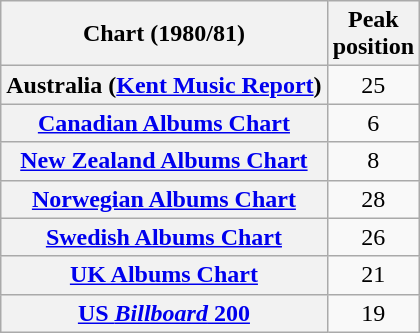<table class="wikitable sortable plainrowheaders">
<tr>
<th scope="col">Chart (1980/81)</th>
<th scope="col">Peak<br>position</th>
</tr>
<tr>
<th scope="row">Australia (<a href='#'>Kent Music Report</a>)</th>
<td style="text-align:center;">25</td>
</tr>
<tr>
<th scope="row"><a href='#'>Canadian Albums Chart</a></th>
<td align="center">6</td>
</tr>
<tr>
<th scope="row"><a href='#'>New Zealand Albums Chart</a></th>
<td align="center">8</td>
</tr>
<tr>
<th scope="row"><a href='#'>Norwegian Albums Chart</a></th>
<td align="center">28</td>
</tr>
<tr>
<th scope="row"><a href='#'>Swedish Albums Chart</a></th>
<td align="center">26</td>
</tr>
<tr>
<th scope="row"><a href='#'>UK Albums Chart</a></th>
<td align="center">21</td>
</tr>
<tr>
<th scope="row"><a href='#'>US <em>Billboard</em> 200</a></th>
<td align="center">19</td>
</tr>
</table>
